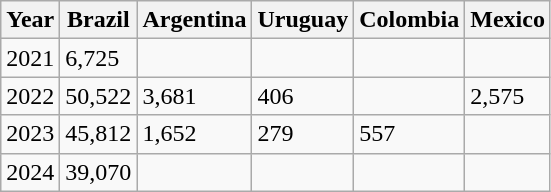<table class="wikitable">
<tr>
<th>Year</th>
<th>Brazil</th>
<th>Argentina</th>
<th>Uruguay</th>
<th>Colombia</th>
<th>Mexico</th>
</tr>
<tr>
<td>2021</td>
<td>6,725</td>
<td></td>
<td></td>
<td></td>
<td></td>
</tr>
<tr>
<td>2022</td>
<td>50,522</td>
<td>3,681</td>
<td>406</td>
<td></td>
<td>2,575</td>
</tr>
<tr>
<td>2023</td>
<td>45,812</td>
<td>1,652</td>
<td>279</td>
<td>557</td>
</tr>
<tr>
<td>2024</td>
<td>39,070</td>
<td></td>
<td></td>
<td></td>
<td></td>
</tr>
</table>
